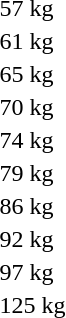<table>
<tr>
<td rowspan=2>57 kg<br></td>
<td rowspan=2></td>
<td rowspan=2></td>
<td></td>
</tr>
<tr>
<td></td>
</tr>
<tr>
<td rowspan=2>61 kg<br></td>
<td rowspan=2></td>
<td rowspan=2></td>
<td></td>
</tr>
<tr>
<td></td>
</tr>
<tr>
<td>65 kg<br></td>
<td></td>
<td></td>
<td></td>
</tr>
<tr>
<td rowspan=2>70 kg<br></td>
<td rowspan=2></td>
<td rowspan=2></td>
<td></td>
</tr>
<tr>
<td></td>
</tr>
<tr>
<td rowspan=2>74 kg<br></td>
<td rowspan=2></td>
<td rowspan=2></td>
<td></td>
</tr>
<tr>
<td></td>
</tr>
<tr>
<td>79 kg<br></td>
<td></td>
<td></td>
<td></td>
</tr>
<tr>
<td rowspan=2>86 kg<br></td>
<td rowspan=2></td>
<td rowspan=2></td>
<td></td>
</tr>
<tr>
<td></td>
</tr>
<tr>
<td>92 kg<br></td>
<td></td>
<td></td>
<td></td>
</tr>
<tr>
<td rowspan=2>97 kg<br></td>
<td rowspan=2></td>
<td rowspan=2></td>
<td></td>
</tr>
<tr>
<td></td>
</tr>
<tr>
<td rowspan=2>125 kg<br></td>
<td rowspan=2></td>
<td rowspan=2></td>
<td></td>
</tr>
<tr>
<td></td>
</tr>
</table>
